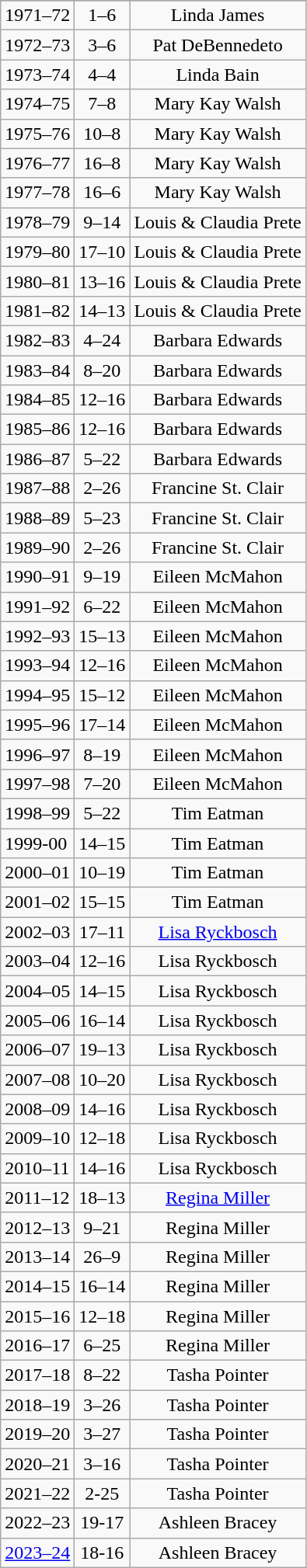<table class="wikitable" style="text-align:center">
<tr>
</tr>
<tr>
<td style="text-align:left">1971–72</td>
<td>1–6</td>
<td>Linda James</td>
</tr>
<tr>
<td style="text-align:left">1972–73</td>
<td>3–6</td>
<td>Pat DeBennedeto</td>
</tr>
<tr>
<td style="text-align:left">1973–74</td>
<td>4–4</td>
<td>Linda Bain</td>
</tr>
<tr>
<td style="text-align:left">1974–75</td>
<td>7–8</td>
<td>Mary Kay Walsh</td>
</tr>
<tr>
<td style="text-align:left">1975–76</td>
<td>10–8</td>
<td>Mary Kay Walsh</td>
</tr>
<tr>
<td style="text-align:left">1976–77</td>
<td>16–8</td>
<td>Mary Kay Walsh</td>
</tr>
<tr>
<td style="text-align:left">1977–78</td>
<td>16–6</td>
<td>Mary Kay Walsh</td>
</tr>
<tr>
<td style="text-align:left">1978–79</td>
<td>9–14</td>
<td>Louis & Claudia Prete</td>
</tr>
<tr>
<td style="text-align:left">1979–80</td>
<td>17–10</td>
<td>Louis & Claudia Prete</td>
</tr>
<tr>
<td style="text-align:left">1980–81</td>
<td>13–16</td>
<td>Louis & Claudia Prete</td>
</tr>
<tr>
<td style="text-align:left">1981–82</td>
<td>14–13</td>
<td>Louis & Claudia Prete</td>
</tr>
<tr>
<td style="text-align:left">1982–83</td>
<td>4–24</td>
<td>Barbara Edwards</td>
</tr>
<tr>
<td style="text-align:left">1983–84</td>
<td>8–20</td>
<td>Barbara Edwards</td>
</tr>
<tr>
<td style="text-align:left">1984–85</td>
<td>12–16</td>
<td>Barbara Edwards</td>
</tr>
<tr>
<td style="text-align:left">1985–86</td>
<td>12–16</td>
<td>Barbara Edwards</td>
</tr>
<tr>
<td style="text-align:left">1986–87</td>
<td>5–22</td>
<td>Barbara Edwards</td>
</tr>
<tr>
<td style="text-align:left">1987–88</td>
<td>2–26</td>
<td>Francine St. Clair</td>
</tr>
<tr>
<td style="text-align:left">1988–89</td>
<td>5–23</td>
<td>Francine St. Clair</td>
</tr>
<tr>
<td style="text-align:left">1989–90</td>
<td>2–26</td>
<td>Francine St. Clair</td>
</tr>
<tr>
<td style="text-align:left">1990–91</td>
<td>9–19</td>
<td>Eileen McMahon</td>
</tr>
<tr>
<td style="text-align:left">1991–92</td>
<td>6–22</td>
<td>Eileen McMahon</td>
</tr>
<tr>
<td style="text-align:left">1992–93</td>
<td>15–13</td>
<td>Eileen McMahon</td>
</tr>
<tr>
<td style="text-align:left">1993–94</td>
<td>12–16</td>
<td>Eileen McMahon</td>
</tr>
<tr>
<td style="text-align:left">1994–95</td>
<td>15–12</td>
<td>Eileen McMahon</td>
</tr>
<tr>
<td style="text-align:left">1995–96</td>
<td>17–14</td>
<td>Eileen McMahon</td>
</tr>
<tr>
<td style="text-align:left">1996–97</td>
<td>8–19</td>
<td>Eileen McMahon</td>
</tr>
<tr>
<td style="text-align:left">1997–98</td>
<td>7–20</td>
<td>Eileen McMahon</td>
</tr>
<tr>
<td style="text-align:left">1998–99</td>
<td>5–22</td>
<td>Tim Eatman</td>
</tr>
<tr>
<td style="text-align:left">1999-00</td>
<td>14–15</td>
<td>Tim Eatman</td>
</tr>
<tr>
<td style="text-align:left">2000–01</td>
<td>10–19</td>
<td>Tim Eatman</td>
</tr>
<tr>
<td style="text-align:left">2001–02</td>
<td>15–15</td>
<td>Tim Eatman</td>
</tr>
<tr>
<td style="text-align:left">2002–03</td>
<td>17–11</td>
<td><a href='#'>Lisa Ryckbosch</a></td>
</tr>
<tr>
<td style="text-align:left">2003–04</td>
<td>12–16</td>
<td>Lisa Ryckbosch</td>
</tr>
<tr>
<td style="text-align:left">2004–05</td>
<td>14–15</td>
<td>Lisa Ryckbosch</td>
</tr>
<tr>
<td style="text-align:left">2005–06</td>
<td>16–14</td>
<td>Lisa Ryckbosch</td>
</tr>
<tr>
<td style="text-align:left">2006–07</td>
<td>19–13</td>
<td>Lisa Ryckbosch</td>
</tr>
<tr>
<td style="text-align:left">2007–08</td>
<td>10–20</td>
<td>Lisa Ryckbosch</td>
</tr>
<tr>
<td style="text-align:left">2008–09</td>
<td>14–16</td>
<td>Lisa Ryckbosch</td>
</tr>
<tr>
<td style="text-align:left">2009–10</td>
<td>12–18</td>
<td>Lisa Ryckbosch</td>
</tr>
<tr>
<td style="text-align:left">2010–11</td>
<td>14–16</td>
<td>Lisa Ryckbosch</td>
</tr>
<tr>
<td style="text-align:left">2011–12</td>
<td>18–13</td>
<td><a href='#'>Regina Miller</a></td>
</tr>
<tr>
<td style="text-align:left">2012–13</td>
<td>9–21</td>
<td>Regina Miller</td>
</tr>
<tr>
<td style="text-align:left">2013–14</td>
<td>26–9</td>
<td>Regina Miller</td>
</tr>
<tr>
<td style="text-align:left">2014–15</td>
<td>16–14</td>
<td>Regina Miller</td>
</tr>
<tr>
<td style="text-align:left">2015–16</td>
<td>12–18</td>
<td>Regina Miller</td>
</tr>
<tr>
<td>2016–17</td>
<td>6–25</td>
<td>Regina Miller</td>
</tr>
<tr>
<td>2017–18</td>
<td>8–22</td>
<td>Tasha Pointer</td>
</tr>
<tr>
<td>2018–19</td>
<td>3–26</td>
<td>Tasha Pointer</td>
</tr>
<tr>
<td>2019–20</td>
<td>3–27</td>
<td>Tasha Pointer</td>
</tr>
<tr>
<td>2020–21</td>
<td>3–16</td>
<td>Tasha Pointer</td>
</tr>
<tr>
<td>2021–22</td>
<td>2-25</td>
<td>Tasha Pointer</td>
</tr>
<tr>
<td>2022–23</td>
<td>19-17</td>
<td>Ashleen Bracey</td>
</tr>
<tr>
<td><a href='#'>2023–24</a></td>
<td>18-16</td>
<td>Ashleen Bracey</td>
</tr>
</table>
